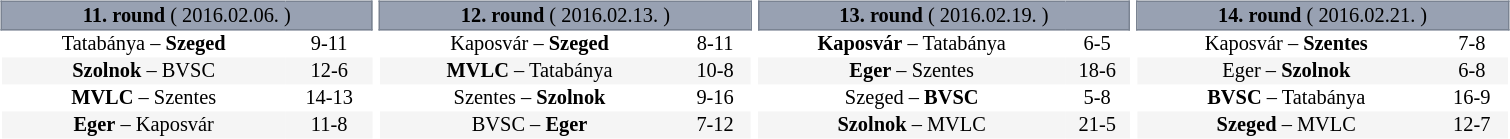<table table width=100%>
<tr>
<td width=20% valign="top"><br><table border=0 cellspacing=0 cellpadding=1em style="font-size: 85%; border-collapse: collapse;" width=100%>
<tr>
<td colspan=5 bgcolor=#98A1B2 style="border:1px solid #7A8392; text-align: center;"><span><strong>11. round</strong> ( 2016.02.06. )</span></td>
</tr>
<tr align=center bgcolor=#FFFFFF>
<td>Tatabánya – <strong>Szeged</strong></td>
<td>9-11</td>
</tr>
<tr align=center bgcolor=#f5f5f5>
<td><strong>Szolnok</strong> – BVSC</td>
<td>12-6</td>
</tr>
<tr align=center bgcolor=#FFFFFF>
<td><strong>MVLC</strong> – Szentes</td>
<td>14-13</td>
</tr>
<tr align=center bgcolor=#f5f5f5>
<td><strong>Eger</strong> – Kaposvár</td>
<td>11-8</td>
</tr>
</table>
</td>
<td width=20% valign="top"><br><table border=0 cellspacing=0 cellpadding=1em style="font-size: 85%; border-collapse: collapse;" width=100%>
<tr>
<td colspan=5 bgcolor=#98A1B2 style="border:1px solid #7A8392; text-align: center;"><span><strong>12. round</strong> ( 2016.02.13. )</span></td>
</tr>
<tr align=center bgcolor=#FFFFFF>
<td>Kaposvár – <strong>Szeged</strong></td>
<td>8-11</td>
</tr>
<tr align=center bgcolor=#f5f5f5>
<td><strong>MVLC</strong> – Tatabánya</td>
<td>10-8</td>
</tr>
<tr align=center bgcolor=#FFFFFF>
<td>Szentes – <strong>Szolnok</strong></td>
<td>9-16</td>
</tr>
<tr align=center bgcolor=#f5f5f5>
<td>BVSC – <strong>Eger</strong></td>
<td>7-12</td>
</tr>
</table>
</td>
<td width=20% valign="top"><br><table border=0 cellspacing=0 cellpadding=1em style="font-size: 85%; border-collapse: collapse;" width=100%>
<tr>
<td colspan=5 bgcolor=#98A1B2 style="border:1px solid #7A8392; text-align: center;"><span><strong>13. round</strong> ( 2016.02.19. )</span></td>
</tr>
<tr align=center bgcolor=#FFFFFF>
<td><strong>Kaposvár</strong> – Tatabánya</td>
<td>6-5</td>
</tr>
<tr align=center bgcolor=#f5f5f5>
<td><strong>Eger</strong> – Szentes</td>
<td>18-6</td>
</tr>
<tr align=center bgcolor=#FFFFFF>
<td>Szeged – <strong>BVSC</strong></td>
<td>5-8</td>
</tr>
<tr align=center bgcolor=#f5f5f5>
<td><strong>Szolnok</strong> – MVLC</td>
<td>21-5</td>
</tr>
</table>
</td>
<td width=20% valign="top"><br><table border=0 cellspacing=0 cellpadding=1em style="font-size: 85%; border-collapse: collapse;" width=100%>
<tr>
<td colspan=5 bgcolor=#98A1B2 style="border:1px solid #7A8392; text-align: center;"><span><strong>14. round</strong> ( 2016.02.21. )</span></td>
</tr>
<tr align=center bgcolor=#FFFFFF>
<td>Kaposvár – <strong>Szentes</strong></td>
<td>7-8</td>
</tr>
<tr align=center bgcolor=#f5f5f5>
<td>Eger – <strong>Szolnok</strong></td>
<td>6-8</td>
</tr>
<tr align=center bgcolor=#FFFFFF>
<td><strong>BVSC</strong> – Tatabánya</td>
<td>16-9</td>
</tr>
<tr align=center bgcolor=#f5f5f5>
<td><strong>Szeged</strong> – MVLC</td>
<td>12-7</td>
</tr>
</table>
</td>
<td width=20% valign="top"></td>
</tr>
</table>
